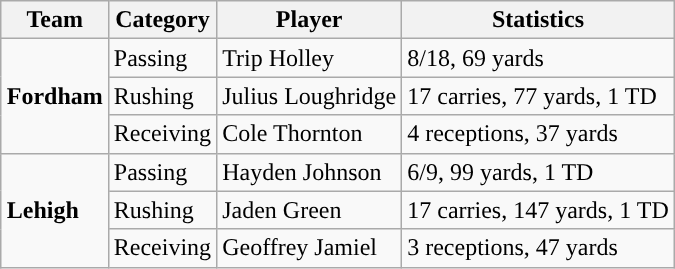<table class="wikitable" style="float: right;">
<tr>
<th>Team</th>
<th>Category</th>
<th>Player</th>
<th>Statistics</th>
</tr>
<tr>
<td rowspan=3><strong>Fordham</strong></td>
<td>Passing</td>
<td>Trip Holley</td>
<td>8/18, 69 yards</td>
</tr>
<tr>
<td>Rushing</td>
<td>Julius Loughridge</td>
<td>17 carries, 77 yards, 1 TD</td>
</tr>
<tr>
<td>Receiving</td>
<td>Cole Thornton</td>
<td>4 receptions, 37 yards</td>
</tr>
<tr>
<td rowspan=3><strong>Lehigh</strong></td>
<td>Passing</td>
<td>Hayden Johnson</td>
<td>6/9, 99 yards, 1 TD</td>
</tr>
<tr>
<td>Rushing</td>
<td>Jaden Green</td>
<td>17 carries, 147 yards, 1 TD</td>
</tr>
<tr>
<td>Receiving</td>
<td>Geoffrey Jamiel</td>
<td>3 receptions, 47 yards</td>
</tr>
</table>
